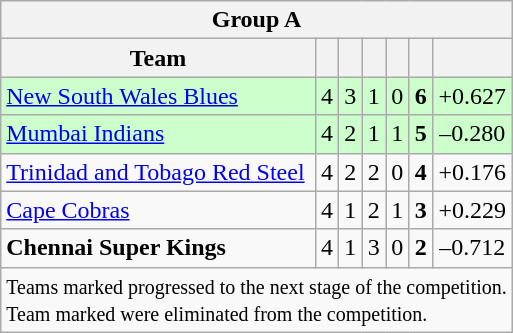<table class="wikitable" style="text-align: center;">
<tr>
<th colspan="7">Group A</th>
</tr>
<tr>
<th>Team</th>
<th></th>
<th></th>
<th></th>
<th></th>
<th></th>
<th></th>
</tr>
<tr bgcolor="#ccffcc">
<td align=left><a href='#'>New South Wales Blues</a></td>
<td>4</td>
<td>3</td>
<td>1</td>
<td>0</td>
<td><strong>6</strong></td>
<td>+0.627</td>
</tr>
<tr bgcolor="#ccffcc">
<td align=left><a href='#'>Mumbai Indians</a></td>
<td>4</td>
<td>2</td>
<td>1</td>
<td>1</td>
<td><strong>5</strong></td>
<td>–0.280</td>
</tr>
<tr>
<td align=left><a href='#'>Trinidad and Tobago Red Steel</a></td>
<td>4</td>
<td>2</td>
<td>2</td>
<td>0</td>
<td><strong>4</strong></td>
<td>+0.176</td>
</tr>
<tr>
<td align=left><a href='#'>Cape Cobras</a></td>
<td>4</td>
<td>1</td>
<td>2</td>
<td>1</td>
<td><strong>3</strong></td>
<td>+0.229</td>
</tr>
<tr>
<td align=left><strong>Chennai Super Kings</strong></td>
<td>4</td>
<td>1</td>
<td>3</td>
<td>0</td>
<td><strong>2</strong></td>
<td>–0.712</td>
</tr>
<tr>
<td colspan="8" align="left"><small>Teams marked  progressed to the next stage of the competition.<br>Team marked  were eliminated from the competition.</small></td>
</tr>
</table>
